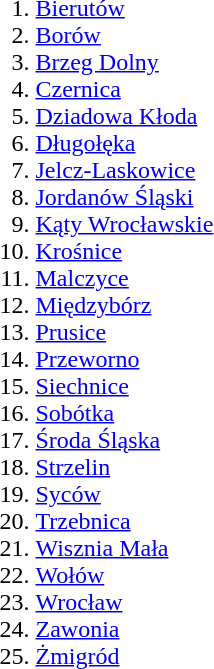<table>
<tr>
<td width="40%" valign="top"><br><ol><li><a href='#'>Bierutów</a></li><li><a href='#'>Borów</a></li><li><a href='#'>Brzeg Dolny</a></li><li><a href='#'>Czernica</a></li><li><a href='#'>Dziadowa Kłoda</a></li><li><a href='#'>Długołęka</a></li><li><a href='#'>Jelcz-Laskowice</a></li><li><a href='#'>Jordanów Śląski</a></li><li><a href='#'>Kąty Wrocławskie</a></li><li><a href='#'>Krośnice</a></li><li><a href='#'>Malczyce</a></li><li><a href='#'>Międzybórz</a></li><li><a href='#'>Prusice</a></li><li><a href='#'>Przeworno</a></li><li><a href='#'>Siechnice</a></li><li><a href='#'>Sobótka</a></li><li><a href='#'>Środa Śląska</a></li><li><a href='#'>Strzelin</a></li><li><a href='#'>Syców</a></li><li><a href='#'>Trzebnica</a></li><li><a href='#'>Wisznia Mała</a></li><li><a href='#'>Wołów</a></li><li><a href='#'>Wrocław</a></li><li><a href='#'>Zawonia</a></li><li><a href='#'>Żmigród</a></li></ol></td>
</tr>
</table>
